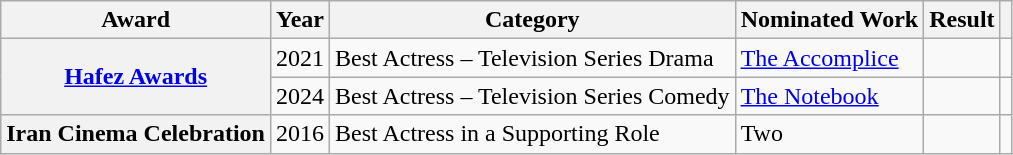<table class="wikitable sortable plainrowheaders">
<tr>
<th scope="col">Award</th>
<th scope="col">Year</th>
<th scope="col">Category</th>
<th scope="col">Nominated Work</th>
<th scope="col">Result</th>
<th scope="col" class="unsortable"></th>
</tr>
<tr>
<th rowspan="2" scope="row"><a href='#'>Hafez Awards</a></th>
<td>2021</td>
<td>Best Actress – Television Series Drama</td>
<td><a href='#'>The Accomplice</a></td>
<td></td>
<td></td>
</tr>
<tr>
<td>2024</td>
<td>Best Actress – Television Series Comedy</td>
<td><a href='#'>The Notebook</a></td>
<td></td>
<td></td>
</tr>
<tr>
<th scope="row">Iran Cinema Celebration</th>
<td>2016</td>
<td>Best Actress in a Supporting Role</td>
<td>Two</td>
<td></td>
<td></td>
</tr>
</table>
